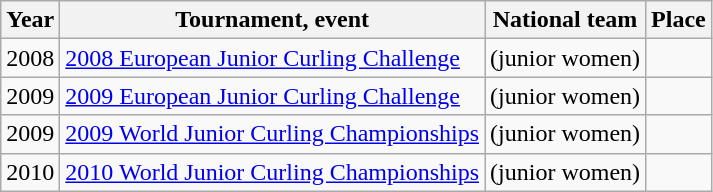<table class="wikitable">
<tr>
<th scope="col">Year</th>
<th scope="col">Tournament, event</th>
<th scope="col">National team</th>
<th scope="col">Place</th>
</tr>
<tr>
<td>2008</td>
<td><a href='#'>2008 European Junior Curling Challenge</a></td>
<td> (junior women)</td>
<td></td>
</tr>
<tr>
<td>2009</td>
<td><a href='#'>2009 European Junior Curling Challenge</a></td>
<td> (junior women)</td>
<td></td>
</tr>
<tr>
<td>2009</td>
<td><a href='#'>2009 World Junior Curling Championships</a></td>
<td> (junior women)</td>
<td></td>
</tr>
<tr>
<td>2010</td>
<td><a href='#'>2010 World Junior Curling Championships</a></td>
<td> (junior women)</td>
<td></td>
</tr>
</table>
